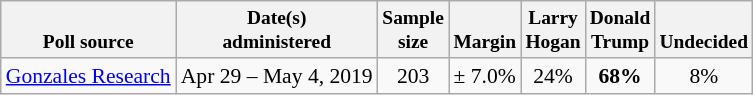<table class="wikitable" style="font-size:90%;text-align:center;">
<tr valign=bottom style="font-size:90%;">
<th>Poll source</th>
<th>Date(s)<br>administered</th>
<th>Sample<br>size</th>
<th>Margin<br></th>
<th>Larry<br>Hogan</th>
<th>Donald<br>Trump</th>
<th>Undecided</th>
</tr>
<tr>
<td style="text-align:left;"><a href='#'>Gonzales Research</a></td>
<td>Apr 29 – May 4, 2019</td>
<td>203</td>
<td>± 7.0%</td>
<td>24%</td>
<td><strong>68%</strong></td>
<td>8%</td>
</tr>
</table>
